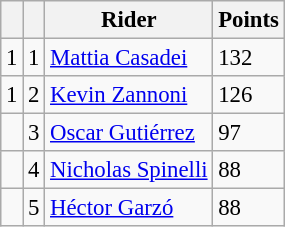<table class="wikitable" style="font-size: 95%;">
<tr>
<th></th>
<th></th>
<th>Rider</th>
<th>Points</th>
</tr>
<tr>
<td> 1</td>
<td align=center>1</td>
<td> <a href='#'>Mattia Casadei</a></td>
<td align=left>132</td>
</tr>
<tr>
<td> 1</td>
<td align=center>2</td>
<td> <a href='#'>Kevin Zannoni</a></td>
<td align=left>126</td>
</tr>
<tr>
<td></td>
<td align=center>3</td>
<td> <a href='#'>Oscar Gutiérrez</a></td>
<td align=left>97</td>
</tr>
<tr>
<td></td>
<td align=center>4</td>
<td> <a href='#'>Nicholas Spinelli</a></td>
<td align=left>88</td>
</tr>
<tr>
<td></td>
<td align=center>5</td>
<td> <a href='#'>Héctor Garzó</a></td>
<td align=left>88</td>
</tr>
</table>
